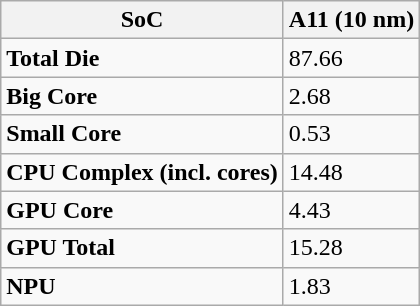<table class="wikitable">
<tr>
<th>SoC</th>
<th>A11 (10 nm)</th>
</tr>
<tr>
<td><strong>Total Die</strong></td>
<td>87.66</td>
</tr>
<tr>
<td><strong>Big Core</strong></td>
<td>2.68</td>
</tr>
<tr>
<td><strong>Small Core</strong></td>
<td>0.53</td>
</tr>
<tr>
<td><strong>CPU Complex (incl. cores)</strong></td>
<td>14.48</td>
</tr>
<tr>
<td><strong>GPU Core</strong></td>
<td>4.43</td>
</tr>
<tr>
<td><strong>GPU Total</strong></td>
<td>15.28</td>
</tr>
<tr>
<td><strong>NPU</strong></td>
<td>1.83</td>
</tr>
</table>
